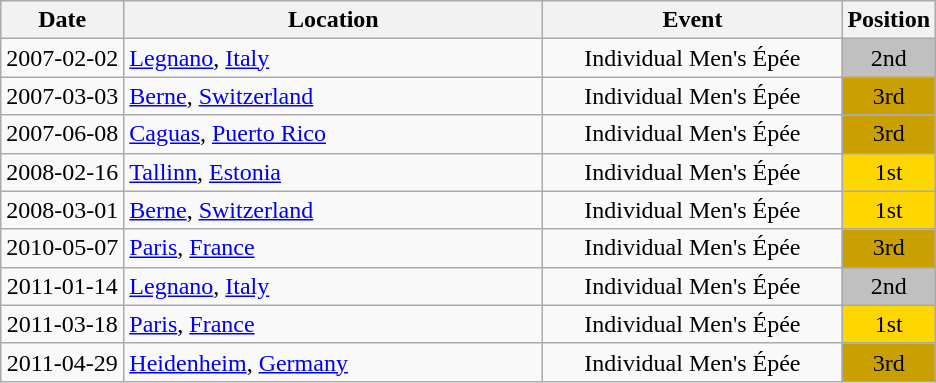<table class="wikitable" style="text-align:center;">
<tr>
<th>Date</th>
<th style="width:17em">Location</th>
<th style="width:12em">Event</th>
<th>Position</th>
</tr>
<tr>
<td>2007-02-02</td>
<td rowspan="1" align="left"> <a href='#'>Legnano</a>, <a href='#'>Italy</a></td>
<td>Individual Men's Épée</td>
<td bgcolor="silver">2nd</td>
</tr>
<tr>
<td>2007-03-03</td>
<td rowspan="1" align="left"> <a href='#'>Berne</a>, <a href='#'>Switzerland</a></td>
<td>Individual Men's Épée</td>
<td bgcolor="caramel">3rd</td>
</tr>
<tr>
<td>2007-06-08</td>
<td rowspan="1" align="left"> <a href='#'>Caguas</a>, <a href='#'>Puerto Rico</a></td>
<td>Individual Men's Épée</td>
<td bgcolor="caramel">3rd</td>
</tr>
<tr>
<td>2008-02-16</td>
<td rowspan="1" align="left"> <a href='#'>Tallinn</a>, <a href='#'>Estonia</a></td>
<td>Individual Men's Épée</td>
<td bgcolor="gold">1st</td>
</tr>
<tr>
<td>2008-03-01</td>
<td rowspan="1" align="left"> <a href='#'>Berne</a>, <a href='#'>Switzerland</a></td>
<td>Individual Men's Épée</td>
<td bgcolor="gold">1st</td>
</tr>
<tr>
<td>2010-05-07</td>
<td rowspan="1" align="left"> <a href='#'>Paris</a>, <a href='#'>France</a></td>
<td>Individual Men's Épée</td>
<td bgcolor="caramel">3rd</td>
</tr>
<tr>
<td>2011-01-14</td>
<td rowspan="1" align="left"> <a href='#'>Legnano</a>, <a href='#'>Italy</a></td>
<td>Individual Men's Épée</td>
<td bgcolor="silver">2nd</td>
</tr>
<tr>
<td>2011-03-18</td>
<td rowspan="1" align="left"> <a href='#'>Paris</a>, <a href='#'>France</a></td>
<td>Individual Men's Épée</td>
<td bgcolor="gold">1st</td>
</tr>
<tr>
<td>2011-04-29</td>
<td rowspan="1" align="left"> <a href='#'>Heidenheim</a>, <a href='#'>Germany</a></td>
<td>Individual Men's Épée</td>
<td bgcolor="caramel">3rd</td>
</tr>
</table>
